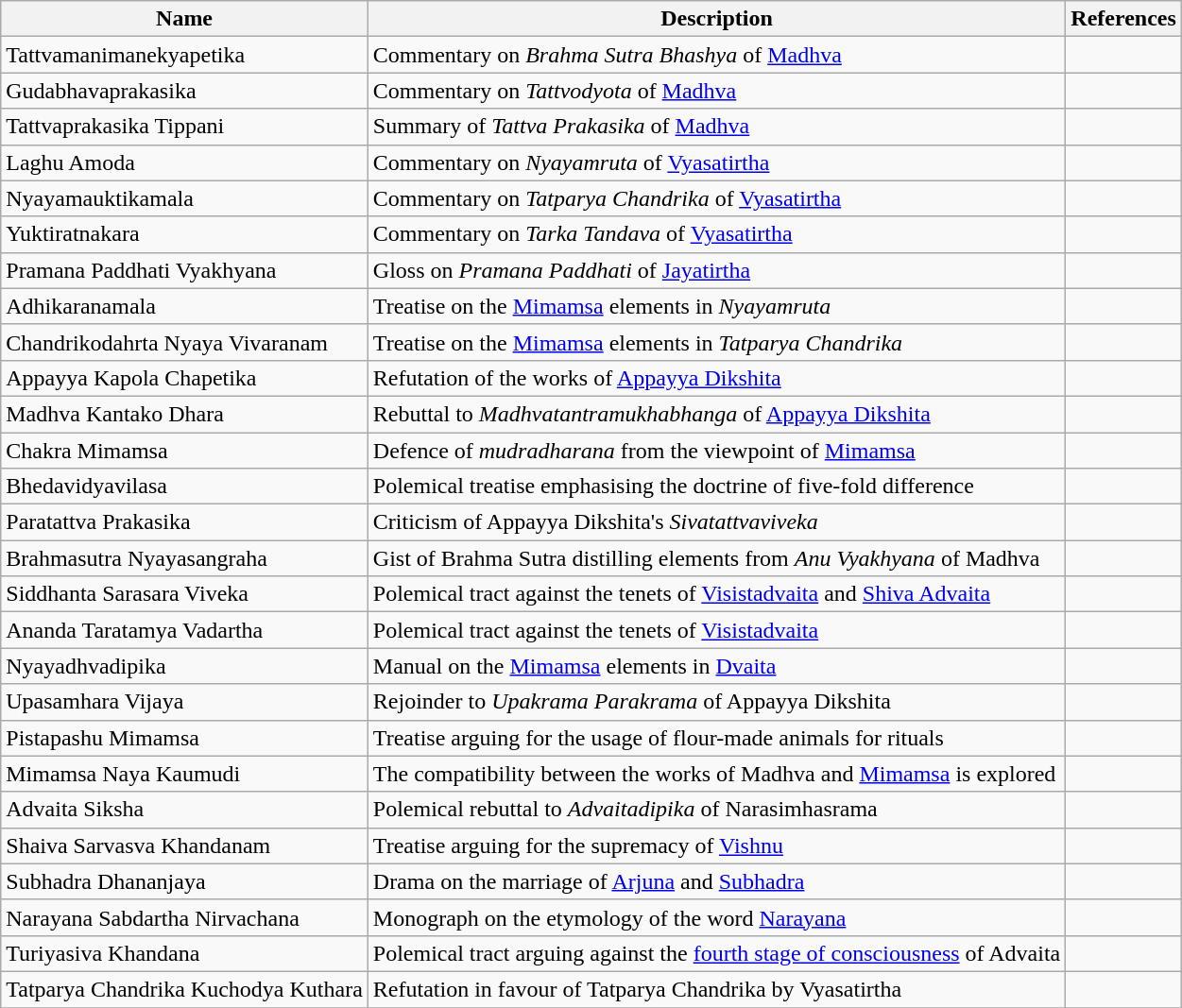<table class="wikitable">
<tr>
<th>Name</th>
<th>Description</th>
<th>References</th>
</tr>
<tr>
<td>Tattvamanimanekyapetika</td>
<td>Commentary on <em>Brahma Sutra Bhashya</em> of <a href='#'>Madhva</a></td>
<td></td>
</tr>
<tr>
<td>Gudabhavaprakasika</td>
<td>Commentary on <em>Tattvodyota</em> of <a href='#'>Madhva</a></td>
<td></td>
</tr>
<tr>
<td>Tattvaprakasika Tippani</td>
<td>Summary of <em>Tattva Prakasika</em> of <a href='#'>Madhva</a></td>
<td></td>
</tr>
<tr>
<td>Laghu Amoda</td>
<td>Commentary on <em>Nyayamruta</em> of <a href='#'>Vyasatirtha</a></td>
<td></td>
</tr>
<tr>
<td>Nyayamauktikamala</td>
<td>Commentary on <em>Tatparya Chandrika</em> of <a href='#'>Vyasatirtha</a></td>
<td></td>
</tr>
<tr>
<td>Yuktiratnakara</td>
<td>Commentary on <em>Tarka Tandava</em> of <a href='#'>Vyasatirtha</a></td>
<td></td>
</tr>
<tr>
<td>Pramana Paddhati Vyakhyana</td>
<td>Gloss on <em>Pramana Paddhati</em> of <a href='#'>Jayatirtha</a></td>
<td></td>
</tr>
<tr>
<td>Adhikaranamala</td>
<td>Treatise on the <a href='#'>Mimamsa</a> elements in <em>Nyayamruta</em></td>
<td></td>
</tr>
<tr>
<td>Chandrikodahrta Nyaya Vivaranam</td>
<td>Treatise on the <a href='#'>Mimamsa</a> elements in <em>Tatparya Chandrika</em></td>
<td></td>
</tr>
<tr>
<td>Appayya Kapola Chapetika</td>
<td>Refutation of the works of <a href='#'>Appayya Dikshita</a></td>
<td></td>
</tr>
<tr>
<td>Madhva Kantako Dhara</td>
<td>Rebuttal to <em>Madhvatantramukhabhanga</em> of <a href='#'>Appayya Dikshita</a></td>
<td></td>
</tr>
<tr>
<td>Chakra Mimamsa</td>
<td>Defence of <em>mudradharana</em> from the viewpoint of <a href='#'>Mimamsa</a> </td>
<td></td>
</tr>
<tr>
<td>Bhedavidyavilasa</td>
<td>Polemical treatise emphasising the doctrine of five-fold difference</td>
<td></td>
</tr>
<tr>
<td>Paratattva Prakasika</td>
<td>Criticism of Appayya Dikshita's <em>Sivatattvaviveka</em></td>
<td></td>
</tr>
<tr>
<td>Brahmasutra Nyayasangraha</td>
<td>Gist of Brahma Sutra distilling elements from <em>Anu Vyakhyana</em> of Madhva</td>
<td></td>
</tr>
<tr>
<td>Siddhanta Sarasara Viveka</td>
<td>Polemical tract against the tenets of <a href='#'>Visistadvaita</a> and <a href='#'>Shiva Advaita</a></td>
<td></td>
</tr>
<tr>
<td>Ananda Taratamya Vadartha</td>
<td>Polemical tract against the tenets of <a href='#'>Visistadvaita</a></td>
<td></td>
</tr>
<tr>
<td>Nyayadhvadipika</td>
<td>Manual on the <a href='#'>Mimamsa</a> elements in <a href='#'>Dvaita</a></td>
<td></td>
</tr>
<tr>
<td>Upasamhara Vijaya</td>
<td>Rejoinder to <em>Upakrama Parakrama</em> of Appayya Dikshita</td>
<td></td>
</tr>
<tr>
<td>Pistapashu Mimamsa</td>
<td>Treatise arguing for the usage of flour-made animals for rituals</td>
<td></td>
</tr>
<tr>
<td>Mimamsa Naya Kaumudi</td>
<td>The compatibility between the works of Madhva and <a href='#'>Mimamsa</a> is explored</td>
<td></td>
</tr>
<tr>
<td>Advaita Siksha</td>
<td>Polemical rebuttal to <em>Advaitadipika</em> of Narasimhasrama</td>
<td></td>
</tr>
<tr>
<td>Shaiva Sarvasva Khandanam</td>
<td>Treatise arguing for the supremacy of <a href='#'>Vishnu</a></td>
<td></td>
</tr>
<tr>
<td>Subhadra Dhananjaya</td>
<td>Drama on the marriage of <a href='#'>Arjuna</a> and <a href='#'>Subhadra</a></td>
<td></td>
</tr>
<tr>
<td>Narayana Sabdartha Nirvachana</td>
<td>Monograph on the etymology of the word <a href='#'>Narayana</a></td>
<td></td>
</tr>
<tr>
<td>Turiyasiva Khandana</td>
<td>Polemical tract arguing against the <a href='#'>fourth stage of consciousness</a> of Advaita</td>
<td></td>
</tr>
<tr>
<td>Tatparya Chandrika Kuchodya Kuthara</td>
<td>Refutation in favour of Tatparya Chandrika by Vyasatirtha</td>
<td></td>
</tr>
<tr>
</tr>
</table>
